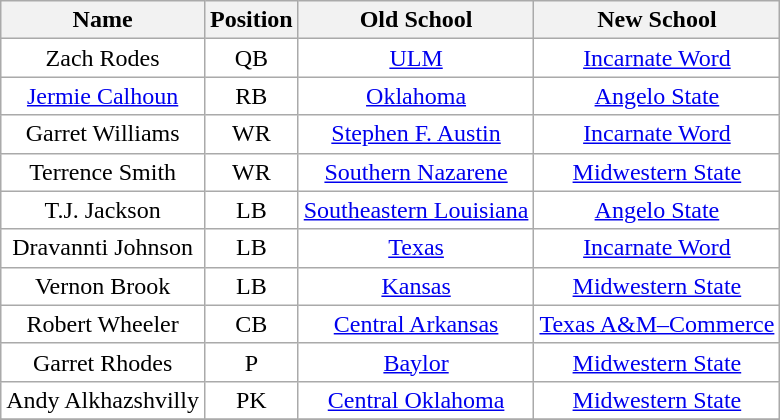<table class="wikitable sortable" border="1">
<tr>
<th>Name</th>
<th>Position</th>
<th>Old School</th>
<th>New School</th>
</tr>
<tr>
<td style="text-align:center; background:white">Zach Rodes</td>
<td style="text-align:center; background:white">QB</td>
<td style="text-align:center; background:white"><a href='#'>ULM</a></td>
<td style="text-align:center; background:white"><a href='#'>Incarnate Word</a></td>
</tr>
<tr>
<td style="text-align:center; background:white"><a href='#'>Jermie Calhoun</a></td>
<td style="text-align:center; background:white">RB</td>
<td style="text-align:center; background:white"><a href='#'>Oklahoma</a></td>
<td style="text-align:center; background:white"><a href='#'>Angelo State</a></td>
</tr>
<tr>
<td style="text-align:center; background:white">Garret Williams</td>
<td style="text-align:center; background:white">WR</td>
<td style="text-align:center; background:white"><a href='#'>Stephen F. Austin</a></td>
<td style="text-align:center; background:white"><a href='#'>Incarnate Word</a></td>
</tr>
<tr>
<td style="text-align:center; background:white">Terrence Smith</td>
<td style="text-align:center; background:white">WR</td>
<td style="text-align:center; background:white"><a href='#'>Southern Nazarene</a></td>
<td style="text-align:center; background:white"><a href='#'>Midwestern State</a></td>
</tr>
<tr>
<td style="text-align:center; background:white">T.J. Jackson</td>
<td style="text-align:center; background:white">LB</td>
<td style="text-align:center; background:white"><a href='#'>Southeastern Louisiana</a></td>
<td style="text-align:center; background:white"><a href='#'>Angelo State</a></td>
</tr>
<tr>
<td style="text-align:center; background:white">Dravannti Johnson</td>
<td style="text-align:center; background:white">LB</td>
<td style="text-align:center; background:white"><a href='#'>Texas</a></td>
<td style="text-align:center; background:white"><a href='#'>Incarnate Word</a></td>
</tr>
<tr>
<td style="text-align:center; background:white">Vernon Brook</td>
<td style="text-align:center; background:white">LB</td>
<td style="text-align:center; background:white"><a href='#'>Kansas</a></td>
<td style="text-align:center; background:white"><a href='#'>Midwestern State</a></td>
</tr>
<tr>
<td style="text-align:center; background:white">Robert Wheeler </td>
<td style="text-align:center; background:white">CB</td>
<td style="text-align:center; background:white"><a href='#'>Central Arkansas</a></td>
<td style="text-align:center; background:white"><a href='#'>Texas A&M–Commerce</a></td>
</tr>
<tr>
<td style="text-align:center; background:white">Garret Rhodes</td>
<td style="text-align:center; background:white">P</td>
<td style="text-align:center; background:white"><a href='#'>Baylor</a></td>
<td style="text-align:center; background:white"><a href='#'>Midwestern State</a></td>
</tr>
<tr>
<td style="text-align:center; background:white">Andy Alkhazshvilly</td>
<td style="text-align:center; background:white">PK</td>
<td style="text-align:center; background:white"><a href='#'>Central Oklahoma</a></td>
<td style="text-align:center; background:white"><a href='#'>Midwestern State</a></td>
</tr>
<tr>
</tr>
</table>
